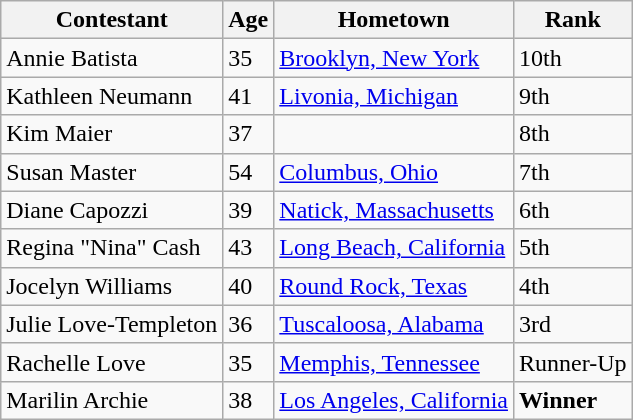<table class="wikitable">
<tr>
<th>Contestant</th>
<th>Age</th>
<th>Hometown</th>
<th>Rank</th>
</tr>
<tr>
<td>Annie Batista</td>
<td>35</td>
<td><a href='#'>Brooklyn, New York</a></td>
<td>10th</td>
</tr>
<tr>
<td>Kathleen Neumann</td>
<td>41</td>
<td><a href='#'>Livonia, Michigan</a></td>
<td>9th</td>
</tr>
<tr>
<td>Kim Maier</td>
<td>37</td>
<td></td>
<td>8th</td>
</tr>
<tr>
<td>Susan Master</td>
<td>54</td>
<td><a href='#'>Columbus, Ohio</a></td>
<td>7th</td>
</tr>
<tr>
<td>Diane Capozzi</td>
<td>39</td>
<td><a href='#'>Natick, Massachusetts</a></td>
<td>6th</td>
</tr>
<tr>
<td>Regina "Nina" Cash</td>
<td>43</td>
<td><a href='#'>Long Beach, California</a></td>
<td>5th</td>
</tr>
<tr>
<td>Jocelyn Williams</td>
<td>40</td>
<td><a href='#'>Round Rock, Texas</a></td>
<td>4th</td>
</tr>
<tr>
<td>Julie Love-Templeton</td>
<td>36</td>
<td><a href='#'>Tuscaloosa, Alabama</a></td>
<td>3rd</td>
</tr>
<tr>
<td>Rachelle Love</td>
<td>35</td>
<td><a href='#'>Memphis, Tennessee</a></td>
<td>Runner-Up</td>
</tr>
<tr>
<td>Marilin Archie</td>
<td>38</td>
<td><a href='#'>Los Angeles, California</a></td>
<td><strong>Winner</strong></td>
</tr>
</table>
